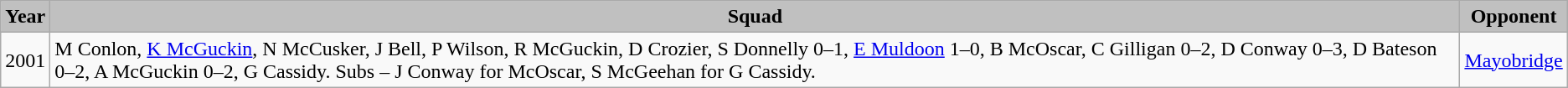<table class="wikitable">
<tr>
<th style="background:silver;">Year</th>
<th style="background:silver;">Squad</th>
<th style="background:silver;">Opponent</th>
</tr>
<tr>
<td>2001</td>
<td>M Conlon, <a href='#'>K McGuckin</a>, N McCusker, J Bell, P Wilson, R McGuckin, D Crozier, S Donnelly 0–1, <a href='#'>E Muldoon</a> 1–0, B McOscar, C Gilligan 0–2, D Conway 0–3, D Bateson 0–2, A McGuckin 0–2, G Cassidy. Subs – J Conway for McOscar, S McGeehan for G Cassidy.</td>
<td><a href='#'>Mayobridge</a></td>
</tr>
</table>
